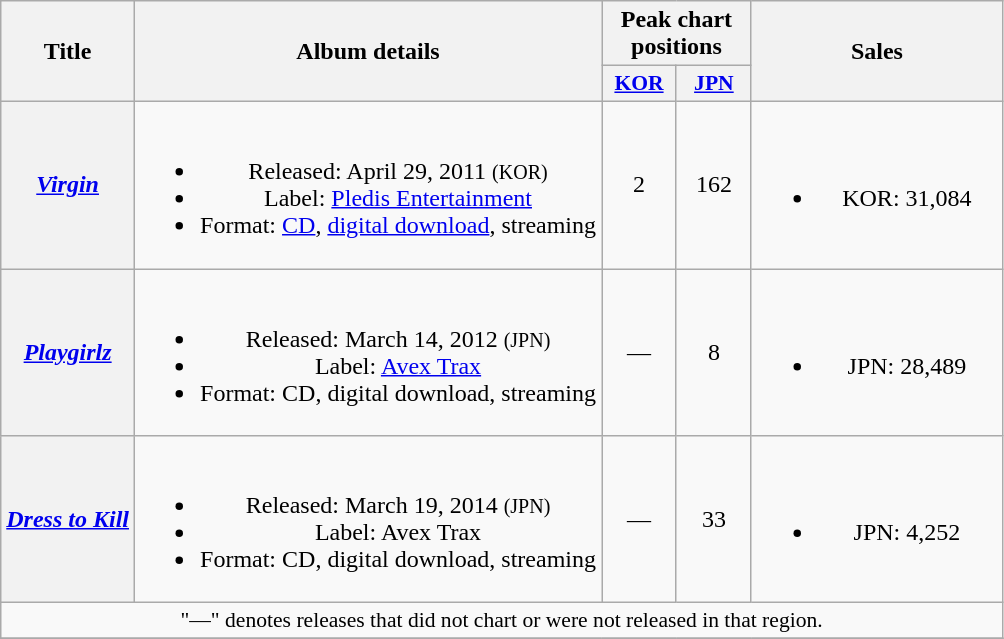<table class="wikitable plainrowheaders" style="text-align:center;">
<tr>
<th rowspan="2">Title</th>
<th rowspan="2">Album details</th>
<th colspan="2">Peak chart positions</th>
<th rowspan="2" style="width:10em;">Sales</th>
</tr>
<tr>
<th scope="col" style="width:3em;font-size:90%;"><a href='#'>KOR</a><br></th>
<th scope="col" style="width:3em;font-size:90%;"><a href='#'>JPN</a><br></th>
</tr>
<tr>
<th scope="row"><em><a href='#'>Virgin</a></em></th>
<td><br><ul><li>Released: April 29, 2011 <small>(KOR)</small></li><li>Label: <a href='#'>Pledis Entertainment</a></li><li>Format: <a href='#'>CD</a>, <a href='#'>digital download</a>, streaming</li></ul></td>
<td>2</td>
<td>162</td>
<td><br><ul><li>KOR: 31,084</li></ul></td>
</tr>
<tr>
<th scope="row"><em><a href='#'>Playgirlz</a></em></th>
<td><br><ul><li>Released: March 14, 2012 <small>(JPN)</small></li><li>Label: <a href='#'>Avex Trax</a></li><li>Format: CD, digital download, streaming</li></ul></td>
<td>—</td>
<td>8</td>
<td><br><ul><li>JPN: 28,489</li></ul></td>
</tr>
<tr>
<th scope="row"><em><a href='#'>Dress to Kill</a></em></th>
<td><br><ul><li>Released: March 19, 2014 <small>(JPN)</small></li><li>Label: Avex Trax</li><li>Format: CD, digital download, streaming</li></ul></td>
<td>—</td>
<td>33</td>
<td><br><ul><li>JPN: 4,252</li></ul></td>
</tr>
<tr>
<td colspan="5" style="font-size:90%">"—" denotes releases that did not chart or were not released in that region.</td>
</tr>
<tr>
</tr>
</table>
